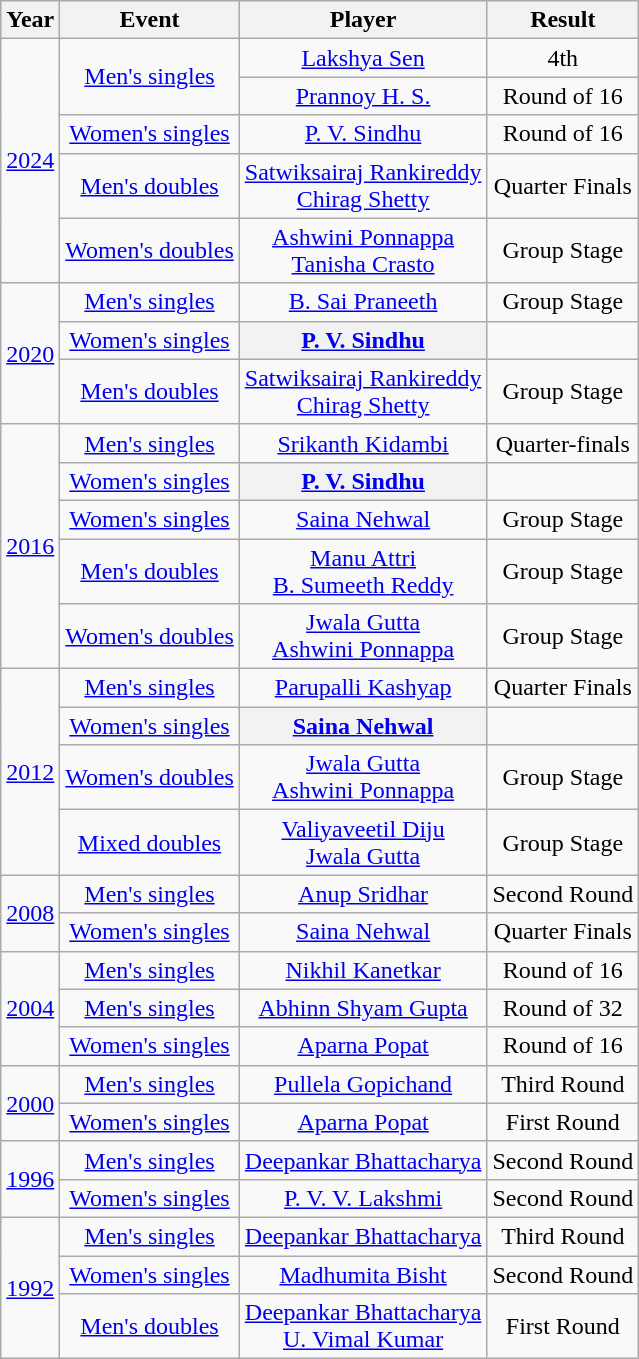<table class="wikitable" style="text-align:center;">
<tr>
<th>Year</th>
<th>Event</th>
<th>Player</th>
<th>Result</th>
</tr>
<tr>
<td rowspan=5><a href='#'>2024</a></td>
<td rowspan=2><a href='#'>Men's singles</a></td>
<td><a href='#'>Lakshya Sen</a></td>
<td>4th</td>
</tr>
<tr>
<td><a href='#'>Prannoy H. S.</a></td>
<td>Round of 16</td>
</tr>
<tr>
<td><a href='#'>Women's singles</a></td>
<td><a href='#'>P. V. Sindhu</a></td>
<td>Round of 16</td>
</tr>
<tr>
<td><a href='#'>Men's doubles</a></td>
<td><a href='#'>Satwiksairaj Rankireddy</a><br><a href='#'>Chirag Shetty</a></td>
<td>Quarter Finals</td>
</tr>
<tr>
<td><a href='#'>Women's doubles</a></td>
<td><a href='#'>Ashwini Ponnappa</a><br><a href='#'>Tanisha Crasto</a></td>
<td>Group Stage</td>
</tr>
<tr>
<td rowspan=3><a href='#'>2020</a></td>
<td><a href='#'>Men's singles</a></td>
<td><a href='#'>B. Sai Praneeth</a></td>
<td>Group Stage</td>
</tr>
<tr>
<td><a href='#'>Women's singles</a></td>
<th><a href='#'>P. V. Sindhu</a></th>
<td></td>
</tr>
<tr>
<td><a href='#'>Men's doubles</a></td>
<td><a href='#'>Satwiksairaj Rankireddy</a><br><a href='#'>Chirag Shetty</a></td>
<td>Group Stage</td>
</tr>
<tr>
<td rowspan=5><a href='#'>2016</a></td>
<td><a href='#'>Men's singles</a></td>
<td><a href='#'>Srikanth Kidambi</a></td>
<td>Quarter-finals</td>
</tr>
<tr>
<td><a href='#'>Women's singles</a></td>
<th><a href='#'>P. V. Sindhu</a></th>
<td></td>
</tr>
<tr>
<td><a href='#'>Women's singles</a></td>
<td><a href='#'>Saina Nehwal</a></td>
<td>Group Stage</td>
</tr>
<tr>
<td><a href='#'>Men's doubles</a></td>
<td><a href='#'>Manu Attri</a><br><a href='#'>B. Sumeeth Reddy</a></td>
<td>Group Stage</td>
</tr>
<tr>
<td><a href='#'>Women's doubles</a></td>
<td><a href='#'>Jwala Gutta</a><br><a href='#'>Ashwini Ponnappa</a></td>
<td>Group Stage</td>
</tr>
<tr>
<td rowspan=4><a href='#'>2012</a></td>
<td><a href='#'>Men's singles</a></td>
<td><a href='#'>Parupalli Kashyap</a></td>
<td>Quarter Finals</td>
</tr>
<tr>
<td><a href='#'>Women's singles</a></td>
<th><a href='#'>Saina Nehwal</a></th>
<td></td>
</tr>
<tr>
<td><a href='#'>Women's doubles</a></td>
<td><a href='#'>Jwala Gutta</a><br><a href='#'>Ashwini Ponnappa</a></td>
<td>Group Stage</td>
</tr>
<tr>
<td><a href='#'>Mixed doubles</a></td>
<td><a href='#'>Valiyaveetil Diju</a><br><a href='#'>Jwala Gutta</a></td>
<td>Group Stage</td>
</tr>
<tr>
<td rowspan=2><a href='#'>2008</a></td>
<td><a href='#'>Men's singles</a></td>
<td><a href='#'>Anup Sridhar</a></td>
<td>Second Round</td>
</tr>
<tr>
<td><a href='#'>Women's singles</a></td>
<td><a href='#'>Saina Nehwal</a></td>
<td>Quarter Finals</td>
</tr>
<tr>
<td rowspan=3><a href='#'>2004</a></td>
<td><a href='#'>Men's singles</a></td>
<td><a href='#'>Nikhil Kanetkar</a></td>
<td>Round of 16</td>
</tr>
<tr>
<td><a href='#'>Men's singles</a></td>
<td><a href='#'>Abhinn Shyam Gupta</a></td>
<td>Round of 32</td>
</tr>
<tr>
<td><a href='#'>Women's singles</a></td>
<td><a href='#'>Aparna Popat</a></td>
<td>Round of 16</td>
</tr>
<tr>
<td rowspan=2><a href='#'>2000</a></td>
<td><a href='#'>Men's singles</a></td>
<td><a href='#'>Pullela Gopichand</a></td>
<td>Third Round</td>
</tr>
<tr>
<td><a href='#'>Women's singles</a></td>
<td><a href='#'>Aparna Popat</a></td>
<td>First Round</td>
</tr>
<tr>
<td rowspan=2><a href='#'>1996</a></td>
<td><a href='#'>Men's singles</a></td>
<td><a href='#'>Deepankar Bhattacharya</a></td>
<td>Second Round</td>
</tr>
<tr>
<td><a href='#'>Women's singles</a></td>
<td><a href='#'>P. V. V. Lakshmi</a></td>
<td>Second Round</td>
</tr>
<tr>
<td rowspan=3><a href='#'>1992</a></td>
<td><a href='#'>Men's singles</a></td>
<td><a href='#'>Deepankar Bhattacharya</a></td>
<td>Third Round</td>
</tr>
<tr>
<td><a href='#'>Women's singles</a></td>
<td><a href='#'>Madhumita Bisht</a></td>
<td>Second Round</td>
</tr>
<tr>
<td><a href='#'>Men's doubles</a></td>
<td><a href='#'>Deepankar Bhattacharya</a><br><a href='#'>U. Vimal Kumar</a></td>
<td>First Round</td>
</tr>
</table>
